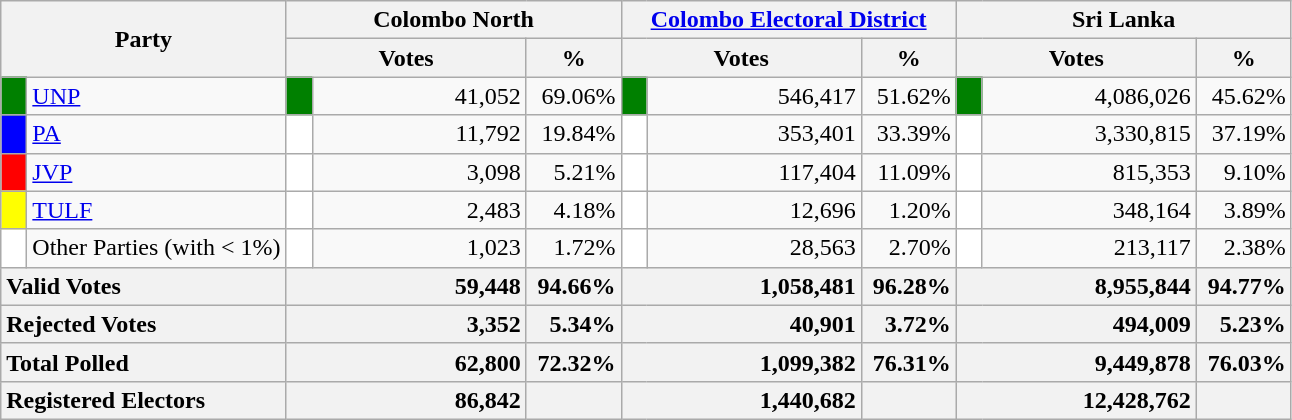<table class="wikitable">
<tr>
<th colspan="2" width="144px"rowspan="2">Party</th>
<th colspan="3" width="216px">Colombo North</th>
<th colspan="3" width="216px"><a href='#'>Colombo Electoral District</a></th>
<th colspan="3" width="216px">Sri Lanka</th>
</tr>
<tr>
<th colspan="2" width="144px">Votes</th>
<th>%</th>
<th colspan="2" width="144px">Votes</th>
<th>%</th>
<th colspan="2" width="144px">Votes</th>
<th>%</th>
</tr>
<tr>
<td style="background-color:green;" width="10px"></td>
<td style="text-align:left;"><a href='#'>UNP</a></td>
<td style="background-color:green;" width="10px"></td>
<td style="text-align:right;">41,052</td>
<td style="text-align:right;">69.06%</td>
<td style="background-color:green;" width="10px"></td>
<td style="text-align:right;">546,417</td>
<td style="text-align:right;">51.62%</td>
<td style="background-color:green;" width="10px"></td>
<td style="text-align:right;">4,086,026</td>
<td style="text-align:right;">45.62%</td>
</tr>
<tr>
<td style="background-color:blue;" width="10px"></td>
<td style="text-align:left;"><a href='#'>PA</a></td>
<td style="background-color:white;" width="10px"></td>
<td style="text-align:right;">11,792</td>
<td style="text-align:right;">19.84%</td>
<td style="background-color:white;" width="10px"></td>
<td style="text-align:right;">353,401</td>
<td style="text-align:right;">33.39%</td>
<td style="background-color:white;" width="10px"></td>
<td style="text-align:right;">3,330,815</td>
<td style="text-align:right;">37.19%</td>
</tr>
<tr>
<td style="background-color:red;" width="10px"></td>
<td style="text-align:left;"><a href='#'>JVP</a></td>
<td style="background-color:white;" width="10px"></td>
<td style="text-align:right;">3,098</td>
<td style="text-align:right;">5.21%</td>
<td style="background-color:white;" width="10px"></td>
<td style="text-align:right;">117,404</td>
<td style="text-align:right;">11.09%</td>
<td style="background-color:white;" width="10px"></td>
<td style="text-align:right;">815,353</td>
<td style="text-align:right;">9.10%</td>
</tr>
<tr>
<td style="background-color:yellow;" width="10px"></td>
<td style="text-align:left;"><a href='#'>TULF</a></td>
<td style="background-color:white;" width="10px"></td>
<td style="text-align:right;">2,483</td>
<td style="text-align:right;">4.18%</td>
<td style="background-color:white;" width="10px"></td>
<td style="text-align:right;">12,696</td>
<td style="text-align:right;">1.20%</td>
<td style="background-color:white;" width="10px"></td>
<td style="text-align:right;">348,164</td>
<td style="text-align:right;">3.89%</td>
</tr>
<tr>
<td style="background-color:white;" width="10px"></td>
<td style="text-align:left;">Other Parties (with < 1%)</td>
<td style="background-color:white;" width="10px"></td>
<td style="text-align:right;">1,023</td>
<td style="text-align:right;">1.72%</td>
<td style="background-color:white;" width="10px"></td>
<td style="text-align:right;">28,563</td>
<td style="text-align:right;">2.70%</td>
<td style="background-color:white;" width="10px"></td>
<td style="text-align:right;">213,117</td>
<td style="text-align:right;">2.38%</td>
</tr>
<tr>
<th colspan="2" width="144px"style="text-align:left;">Valid Votes</th>
<th style="text-align:right;"colspan="2" width="144px">59,448</th>
<th style="text-align:right;">94.66%</th>
<th style="text-align:right;"colspan="2" width="144px">1,058,481</th>
<th style="text-align:right;">96.28%</th>
<th style="text-align:right;"colspan="2" width="144px">8,955,844</th>
<th style="text-align:right;">94.77%</th>
</tr>
<tr>
<th colspan="2" width="144px"style="text-align:left;">Rejected Votes</th>
<th style="text-align:right;"colspan="2" width="144px">3,352</th>
<th style="text-align:right;">5.34%</th>
<th style="text-align:right;"colspan="2" width="144px">40,901</th>
<th style="text-align:right;">3.72%</th>
<th style="text-align:right;"colspan="2" width="144px">494,009</th>
<th style="text-align:right;">5.23%</th>
</tr>
<tr>
<th colspan="2" width="144px"style="text-align:left;">Total Polled</th>
<th style="text-align:right;"colspan="2" width="144px">62,800</th>
<th style="text-align:right;">72.32%</th>
<th style="text-align:right;"colspan="2" width="144px">1,099,382</th>
<th style="text-align:right;">76.31%</th>
<th style="text-align:right;"colspan="2" width="144px">9,449,878</th>
<th style="text-align:right;">76.03%</th>
</tr>
<tr>
<th colspan="2" width="144px"style="text-align:left;">Registered Electors</th>
<th style="text-align:right;"colspan="2" width="144px">86,842</th>
<th></th>
<th style="text-align:right;"colspan="2" width="144px">1,440,682</th>
<th></th>
<th style="text-align:right;"colspan="2" width="144px">12,428,762</th>
<th></th>
</tr>
</table>
